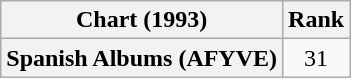<table class="wikitable plainrowheaders" style="text-align:center">
<tr>
<th scope="col">Chart (1993)</th>
<th scope="col">Rank</th>
</tr>
<tr>
<th scope="row">Spanish Albums (AFYVE)</th>
<td>31</td>
</tr>
</table>
